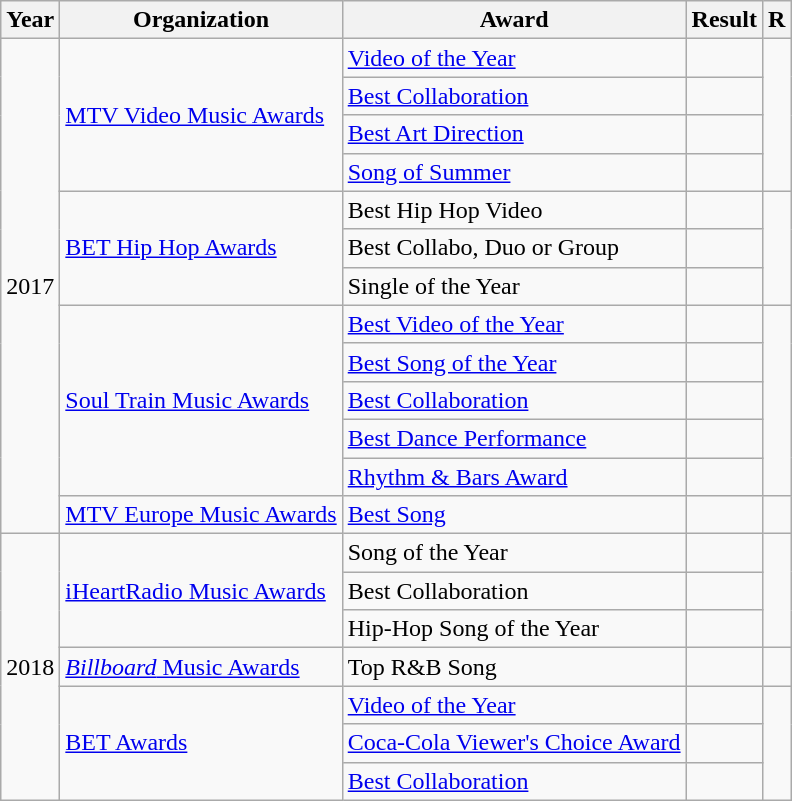<table class="wikitable" border="1">
<tr>
<th>Year</th>
<th>Organization</th>
<th>Award</th>
<th>Result</th>
<th>R</th>
</tr>
<tr>
<td rowspan="13">2017</td>
<td rowspan="4"><a href='#'>MTV Video Music Awards</a></td>
<td><a href='#'>Video of the Year</a></td>
<td></td>
<td rowspan="4"></td>
</tr>
<tr>
<td><a href='#'>Best Collaboration</a></td>
<td></td>
</tr>
<tr>
<td><a href='#'>Best Art Direction</a></td>
<td></td>
</tr>
<tr>
<td><a href='#'>Song of Summer</a></td>
<td></td>
</tr>
<tr>
<td rowspan="3"><a href='#'>BET Hip Hop Awards</a></td>
<td>Best Hip Hop Video</td>
<td></td>
<td rowspan="3"></td>
</tr>
<tr>
<td>Best Collabo, Duo or Group</td>
<td></td>
</tr>
<tr>
<td>Single of the Year</td>
<td></td>
</tr>
<tr>
<td rowspan="5"><a href='#'>Soul Train Music Awards</a></td>
<td><a href='#'>Best Video of the Year</a></td>
<td></td>
<td rowspan="5"></td>
</tr>
<tr>
<td><a href='#'>Best Song of the Year</a></td>
<td></td>
</tr>
<tr>
<td><a href='#'>Best Collaboration</a></td>
<td></td>
</tr>
<tr>
<td><a href='#'>Best Dance Performance</a></td>
<td></td>
</tr>
<tr>
<td><a href='#'>Rhythm & Bars Award</a></td>
<td></td>
</tr>
<tr>
<td><a href='#'>MTV Europe Music Awards</a></td>
<td><a href='#'>Best Song</a></td>
<td></td>
<td></td>
</tr>
<tr>
<td rowspan="7">2018</td>
<td rowspan="3"><a href='#'>iHeartRadio Music Awards</a></td>
<td>Song of the Year</td>
<td></td>
<td rowspan="3"></td>
</tr>
<tr>
<td>Best Collaboration</td>
<td></td>
</tr>
<tr>
<td>Hip-Hop Song of the Year</td>
<td></td>
</tr>
<tr>
<td><a href='#'><em>Billboard</em> Music Awards</a></td>
<td>Top R&B Song</td>
<td></td>
<td></td>
</tr>
<tr>
<td rowspan="3"><a href='#'>BET Awards</a></td>
<td><a href='#'>Video of the Year</a></td>
<td></td>
<td rowspan="3"></td>
</tr>
<tr>
<td><a href='#'>Coca-Cola Viewer's Choice Award</a></td>
<td></td>
</tr>
<tr>
<td><a href='#'>Best Collaboration</a></td>
<td></td>
</tr>
</table>
